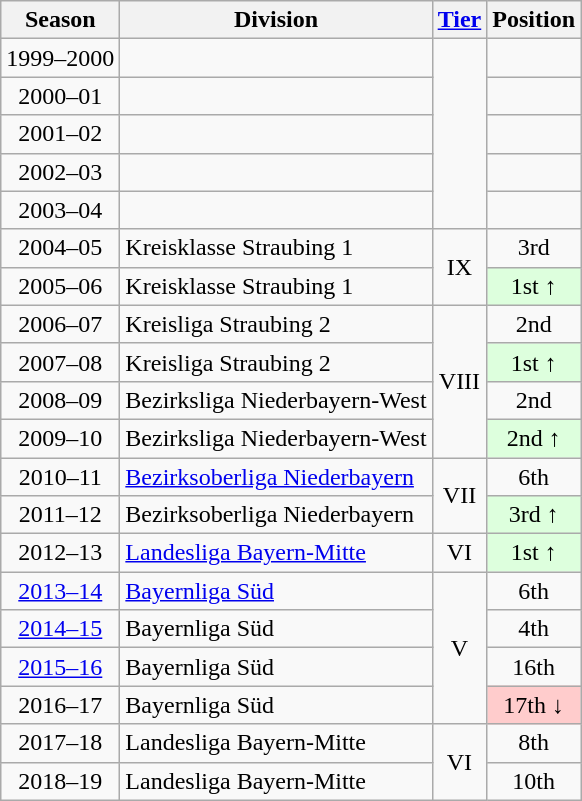<table class="wikitable">
<tr>
<th>Season</th>
<th>Division</th>
<th><a href='#'>Tier</a></th>
<th>Position</th>
</tr>
<tr align="center">
<td>1999–2000</td>
<td align="left"></td>
<td rowspan=5></td>
<td></td>
</tr>
<tr align="center">
<td>2000–01</td>
<td align="left"></td>
<td></td>
</tr>
<tr align="center">
<td>2001–02</td>
<td align="left"></td>
<td></td>
</tr>
<tr align="center">
<td>2002–03</td>
<td align="left"></td>
<td></td>
</tr>
<tr align="center">
<td>2003–04</td>
<td align="left"></td>
<td></td>
</tr>
<tr align="center">
<td>2004–05</td>
<td align="left">Kreisklasse Straubing 1</td>
<td rowspan=2>IX</td>
<td>3rd</td>
</tr>
<tr align="center">
<td>2005–06</td>
<td align="left">Kreisklasse Straubing 1</td>
<td bgcolor="#ddffdd">1st ↑</td>
</tr>
<tr align="center">
<td>2006–07</td>
<td align="left">Kreisliga Straubing 2</td>
<td rowspan=4>VIII</td>
<td>2nd</td>
</tr>
<tr align="center">
<td>2007–08</td>
<td align="left">Kreisliga Straubing 2</td>
<td bgcolor="#ddffdd">1st ↑</td>
</tr>
<tr align="center">
<td>2008–09</td>
<td align="left">Bezirksliga Niederbayern-West</td>
<td>2nd</td>
</tr>
<tr align="center">
<td>2009–10</td>
<td align="left">Bezirksliga Niederbayern-West</td>
<td bgcolor="#ddffdd">2nd ↑</td>
</tr>
<tr align="center">
<td>2010–11</td>
<td align="left"><a href='#'>Bezirksoberliga Niederbayern</a></td>
<td rowspan=2>VII</td>
<td>6th</td>
</tr>
<tr align="center">
<td>2011–12</td>
<td align="left">Bezirksoberliga Niederbayern</td>
<td bgcolor="#ddffdd">3rd ↑</td>
</tr>
<tr align="center">
<td>2012–13</td>
<td align="left"><a href='#'>Landesliga Bayern-Mitte</a></td>
<td>VI</td>
<td bgcolor="#ddffdd">1st ↑</td>
</tr>
<tr align="center">
<td><a href='#'>2013–14</a></td>
<td align="left"><a href='#'>Bayernliga Süd</a></td>
<td rowspan=4>V</td>
<td>6th</td>
</tr>
<tr align="center">
<td><a href='#'>2014–15</a></td>
<td align="left">Bayernliga Süd</td>
<td>4th</td>
</tr>
<tr align="center">
<td><a href='#'>2015–16</a></td>
<td align="left">Bayernliga Süd</td>
<td>16th</td>
</tr>
<tr align="center">
<td>2016–17</td>
<td align="left">Bayernliga Süd</td>
<td bgcolor="ffcccc">17th ↓</td>
</tr>
<tr align="center">
<td>2017–18</td>
<td align="left">Landesliga Bayern-Mitte</td>
<td rowspan=2>VI</td>
<td>8th</td>
</tr>
<tr align="center">
<td>2018–19</td>
<td align="left">Landesliga Bayern-Mitte</td>
<td>10th</td>
</tr>
</table>
